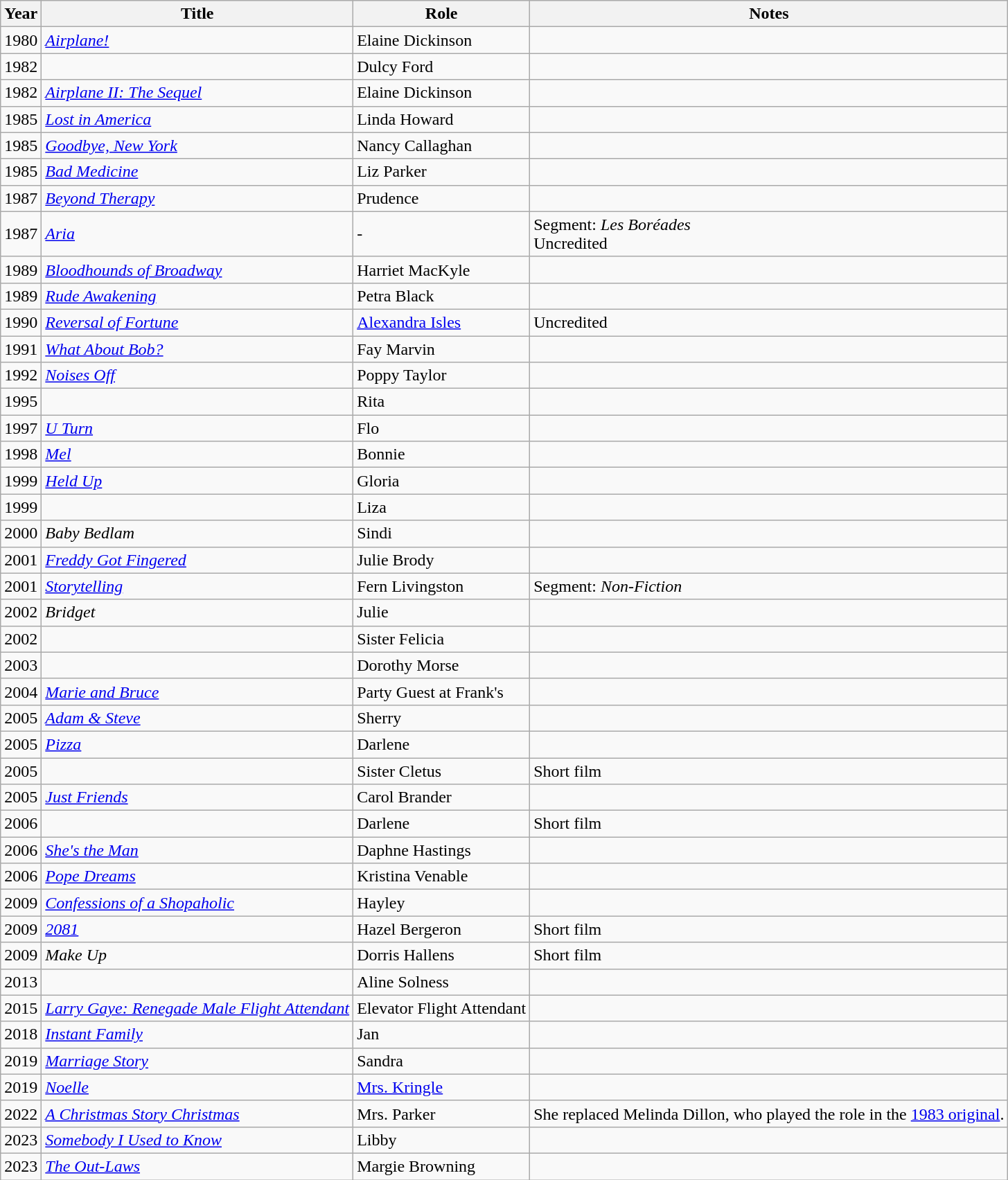<table class="wikitable sortable">
<tr>
<th>Year</th>
<th>Title</th>
<th>Role</th>
<th class="unsortable">Notes</th>
</tr>
<tr>
<td>1980</td>
<td><em><a href='#'>Airplane!</a></em></td>
<td>Elaine Dickinson</td>
<td></td>
</tr>
<tr>
<td>1982</td>
<td><em></em></td>
<td>Dulcy Ford</td>
<td></td>
</tr>
<tr>
<td>1982</td>
<td><em><a href='#'>Airplane II: The Sequel</a></em></td>
<td>Elaine Dickinson</td>
<td></td>
</tr>
<tr>
<td>1985</td>
<td><em><a href='#'>Lost in America</a></em></td>
<td>Linda Howard</td>
<td></td>
</tr>
<tr>
<td>1985</td>
<td><em><a href='#'>Goodbye, New York</a></em></td>
<td>Nancy Callaghan</td>
<td></td>
</tr>
<tr>
<td>1985</td>
<td><em><a href='#'>Bad Medicine</a></em></td>
<td>Liz Parker</td>
<td></td>
</tr>
<tr>
<td>1987</td>
<td><em><a href='#'>Beyond Therapy</a></em></td>
<td>Prudence</td>
<td></td>
</tr>
<tr>
<td>1987</td>
<td><em><a href='#'>Aria</a></em></td>
<td>-</td>
<td>Segment: <em>Les Boréades</em><br>Uncredited</td>
</tr>
<tr>
<td>1989</td>
<td><em><a href='#'>Bloodhounds of Broadway</a></em></td>
<td>Harriet MacKyle</td>
<td></td>
</tr>
<tr>
<td>1989</td>
<td><em><a href='#'>Rude Awakening</a></em></td>
<td>Petra Black</td>
<td></td>
</tr>
<tr>
<td>1990</td>
<td><em><a href='#'>Reversal of Fortune</a></em></td>
<td><a href='#'>Alexandra Isles</a></td>
<td>Uncredited</td>
</tr>
<tr>
<td>1991</td>
<td><em><a href='#'>What About Bob?</a></em></td>
<td>Fay Marvin</td>
<td></td>
</tr>
<tr>
<td>1992</td>
<td><em><a href='#'>Noises Off</a></em></td>
<td>Poppy Taylor</td>
<td></td>
</tr>
<tr>
<td>1995</td>
<td><em></em></td>
<td>Rita</td>
<td></td>
</tr>
<tr>
<td>1997</td>
<td><em><a href='#'>U Turn</a></em></td>
<td>Flo</td>
<td></td>
</tr>
<tr>
<td>1998</td>
<td><em><a href='#'>Mel</a></em></td>
<td>Bonnie</td>
<td></td>
</tr>
<tr>
<td>1999</td>
<td><em><a href='#'>Held Up</a></em></td>
<td>Gloria</td>
<td></td>
</tr>
<tr>
<td>1999</td>
<td><em></em></td>
<td>Liza</td>
<td></td>
</tr>
<tr>
<td>2000</td>
<td><em>Baby Bedlam</em></td>
<td>Sindi</td>
<td></td>
</tr>
<tr>
<td>2001</td>
<td><em><a href='#'>Freddy Got Fingered</a></em></td>
<td>Julie Brody</td>
<td></td>
</tr>
<tr>
<td>2001</td>
<td><em><a href='#'>Storytelling</a></em></td>
<td>Fern Livingston</td>
<td>Segment: <em>Non-Fiction</em></td>
</tr>
<tr>
<td>2002</td>
<td><em>Bridget</em></td>
<td>Julie</td>
<td></td>
</tr>
<tr>
<td>2002</td>
<td><em></em></td>
<td>Sister Felicia</td>
<td></td>
</tr>
<tr>
<td>2003</td>
<td><em></em></td>
<td>Dorothy Morse</td>
<td></td>
</tr>
<tr>
<td>2004</td>
<td><em><a href='#'>Marie and Bruce</a></em></td>
<td>Party Guest at Frank's</td>
<td></td>
</tr>
<tr>
<td>2005</td>
<td><em><a href='#'>Adam & Steve</a></em></td>
<td>Sherry</td>
<td></td>
</tr>
<tr>
<td>2005</td>
<td><em><a href='#'>Pizza</a></em></td>
<td>Darlene</td>
<td></td>
</tr>
<tr>
<td>2005</td>
<td><em></em></td>
<td>Sister Cletus</td>
<td>Short film</td>
</tr>
<tr>
<td>2005</td>
<td><em><a href='#'>Just Friends</a></em></td>
<td>Carol Brander</td>
<td></td>
</tr>
<tr>
<td>2006</td>
<td><em></em></td>
<td>Darlene</td>
<td>Short film</td>
</tr>
<tr>
<td>2006</td>
<td><em><a href='#'>She's the Man</a></em></td>
<td>Daphne Hastings</td>
<td></td>
</tr>
<tr>
<td>2006</td>
<td><em><a href='#'>Pope Dreams</a></em></td>
<td>Kristina Venable</td>
<td></td>
</tr>
<tr>
<td>2009</td>
<td><em><a href='#'>Confessions of a Shopaholic</a></em></td>
<td>Hayley</td>
<td></td>
</tr>
<tr>
<td>2009</td>
<td><em><a href='#'>2081</a></em></td>
<td>Hazel Bergeron</td>
<td>Short film</td>
</tr>
<tr>
<td>2009</td>
<td><em>Make Up</em></td>
<td>Dorris Hallens</td>
<td>Short film</td>
</tr>
<tr>
<td>2013</td>
<td><em></em></td>
<td>Aline Solness</td>
<td></td>
</tr>
<tr>
<td>2015</td>
<td><em><a href='#'>Larry Gaye: Renegade Male Flight Attendant</a></em></td>
<td>Elevator Flight Attendant</td>
<td></td>
</tr>
<tr>
<td>2018</td>
<td><em><a href='#'>Instant Family</a></em></td>
<td>Jan</td>
<td></td>
</tr>
<tr>
<td>2019</td>
<td><em><a href='#'>Marriage Story</a></em></td>
<td>Sandra</td>
<td></td>
</tr>
<tr>
<td>2019</td>
<td><em><a href='#'>Noelle</a></em></td>
<td><a href='#'>Mrs. Kringle</a></td>
<td></td>
</tr>
<tr>
<td>2022</td>
<td><em><a href='#'>A Christmas Story Christmas</a></em></td>
<td>Mrs. Parker</td>
<td>She replaced Melinda Dillon, who played the role in the <a href='#'>1983 original</a>.</td>
</tr>
<tr>
<td>2023</td>
<td><em><a href='#'>Somebody I Used to Know</a></em></td>
<td>Libby</td>
<td></td>
</tr>
<tr>
<td>2023</td>
<td><em><a href='#'>The Out-Laws</a></em></td>
<td>Margie Browning</td>
<td></td>
</tr>
</table>
